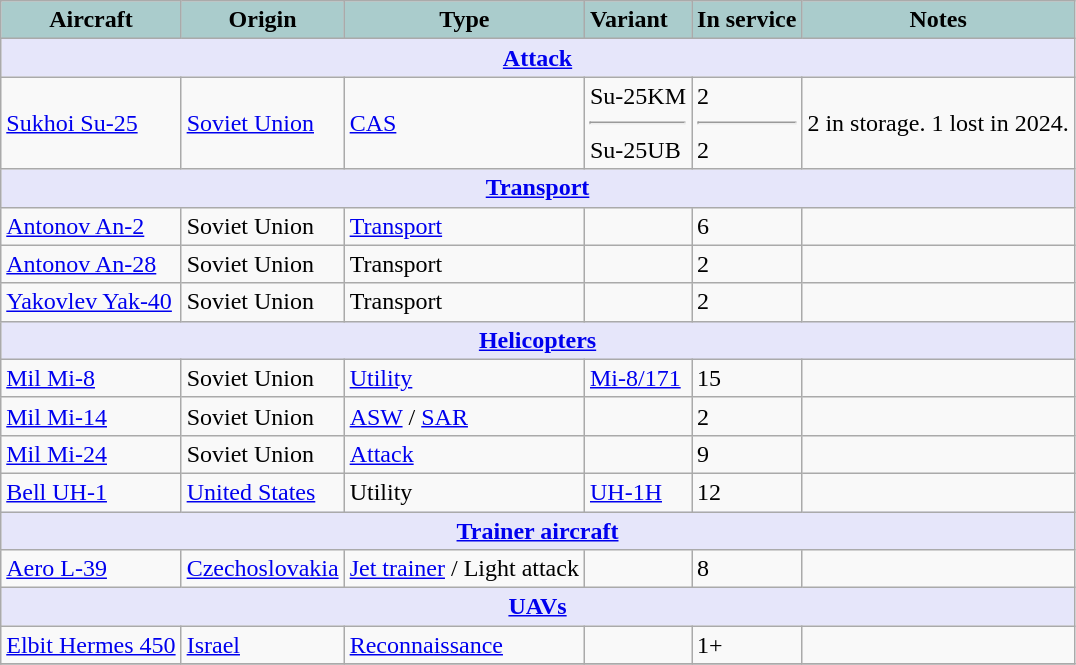<table class="wikitable">
<tr>
<th style="text-align:center; background:#acc;">Aircraft</th>
<th style="text-align: center; background:#acc;">Origin</th>
<th style="text-align:l center; background:#acc;">Type</th>
<th style="text-align:left; background:#acc;">Variant</th>
<th style="text-align:center; background:#acc;">In service</th>
<th style="text-align: center; background:#acc;">Notes</th>
</tr>
<tr>
<th style="align: center; background: lavender;" colspan="7"><a href='#'>Attack</a></th>
</tr>
<tr>
<td><a href='#'>Sukhoi Su-25</a></td>
<td><a href='#'>Soviet Union</a></td>
<td><a href='#'>CAS</a></td>
<td>Su-25KM<hr>Su-25UB</td>
<td>2<hr>2</td>
<td>2 in storage. 1 lost in 2024.</td>
</tr>
<tr>
<th style="align: center; background: lavender;" colspan="7"><a href='#'>Transport</a></th>
</tr>
<tr>
<td><a href='#'>Antonov An-2</a></td>
<td>Soviet Union</td>
<td><a href='#'>Transport</a></td>
<td></td>
<td>6</td>
<td></td>
</tr>
<tr>
<td><a href='#'>Antonov An-28</a></td>
<td>Soviet Union</td>
<td>Transport</td>
<td></td>
<td>2</td>
<td></td>
</tr>
<tr>
<td><a href='#'>Yakovlev Yak-40</a></td>
<td>Soviet Union</td>
<td>Transport</td>
<td></td>
<td>2</td>
<td></td>
</tr>
<tr>
<th style="align: center; background: lavender;" colspan="7"><a href='#'>Helicopters</a></th>
</tr>
<tr>
<td><a href='#'>Mil Mi-8</a></td>
<td>Soviet Union</td>
<td><a href='#'>Utility</a></td>
<td><a href='#'>Mi-8/171</a></td>
<td>15</td>
<td></td>
</tr>
<tr>
<td><a href='#'>Mil Mi-14</a></td>
<td>Soviet Union</td>
<td><a href='#'>ASW</a> / <a href='#'>SAR</a></td>
<td></td>
<td>2</td>
<td></td>
</tr>
<tr>
<td><a href='#'>Mil Mi-24</a></td>
<td>Soviet Union</td>
<td><a href='#'>Attack</a></td>
<td></td>
<td>9</td>
<td></td>
</tr>
<tr>
<td><a href='#'>Bell UH-1</a></td>
<td><a href='#'>United States</a></td>
<td>Utility</td>
<td><a href='#'>UH-1H</a></td>
<td>12</td>
<td></td>
</tr>
<tr>
<th style="align: center; background: lavender;" colspan="7"><a href='#'>Trainer aircraft</a></th>
</tr>
<tr>
<td><a href='#'>Aero L-39</a></td>
<td><a href='#'>Czechoslovakia</a></td>
<td><a href='#'>Jet trainer</a> / Light attack</td>
<td></td>
<td>8</td>
<td></td>
</tr>
<tr>
<th style="align: center; background: lavender;" colspan="7"><a href='#'>UAVs</a></th>
</tr>
<tr>
<td><a href='#'>Elbit Hermes 450</a></td>
<td><a href='#'>Israel</a></td>
<td><a href='#'>Reconnaissance</a></td>
<td></td>
<td>1+</td>
<td></td>
</tr>
<tr>
</tr>
</table>
